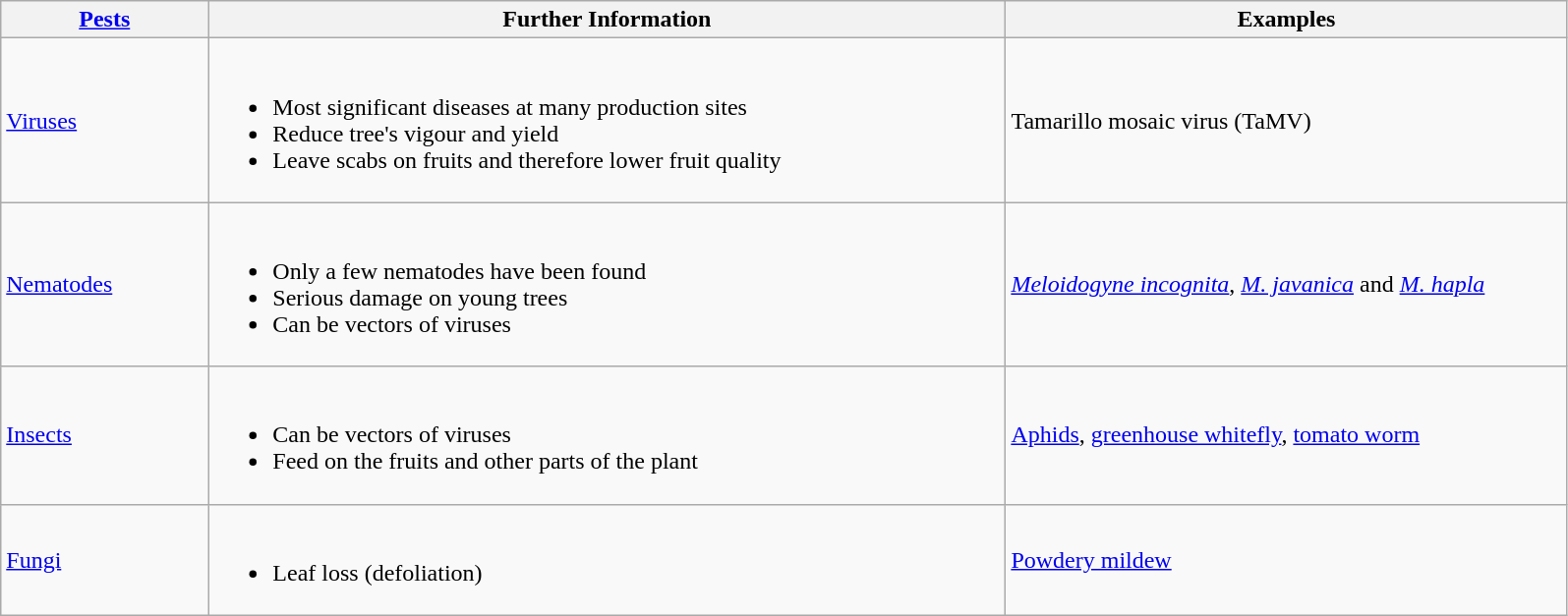<table class="wikitable" border="2">
<tr>
<th style="width:100pt;"><a href='#'>Pests</a></th>
<th style="width:400pt;">Further Information</th>
<th style="width:280pt;">Examples</th>
</tr>
<tr>
<td><a href='#'>Viruses</a></td>
<td><br><ul><li>Most significant diseases at many production sites</li><li>Reduce tree's vigour and yield</li><li>Leave scabs on fruits and therefore lower fruit quality</li></ul></td>
<td>Tamarillo mosaic virus (TaMV)</td>
</tr>
<tr>
<td><a href='#'>Nematodes</a></td>
<td><br><ul><li>Only a few nematodes have been found</li><li>Serious damage on young trees</li><li>Can be vectors of viruses</li></ul></td>
<td><em><a href='#'>Meloidogyne incognita</a></em>, <em><a href='#'>M. javanica</a></em> and <em><a href='#'>M. hapla</a></em></td>
</tr>
<tr>
<td><a href='#'>Insects</a></td>
<td><br><ul><li>Can be vectors of viruses</li><li>Feed on the fruits and other parts of the plant</li></ul></td>
<td><a href='#'>Aphids</a>, <a href='#'>greenhouse whitefly</a>, <a href='#'>tomato worm</a></td>
</tr>
<tr>
<td><a href='#'>Fungi</a></td>
<td><br><ul><li>Leaf loss (defoliation)</li></ul></td>
<td><a href='#'>Powdery mildew</a></td>
</tr>
</table>
